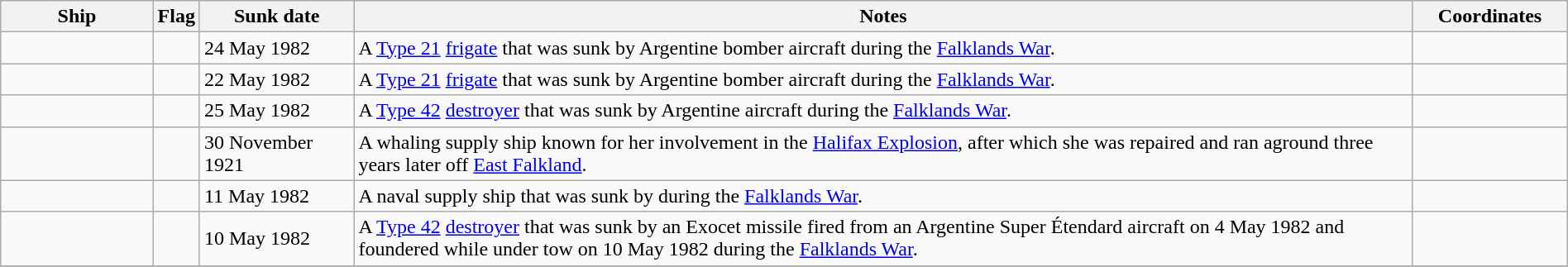<table class=wikitable | style = "width:100%">
<tr>
<th style="width:10%">Ship</th>
<th>Flag</th>
<th style="width:10%">Sunk date</th>
<th style="width:70%">Notes</th>
<th style="width:10%">Coordinates</th>
</tr>
<tr>
<td></td>
<td></td>
<td>24 May 1982</td>
<td>A <a href='#'>Type 21</a> <a href='#'>frigate</a> that was sunk by Argentine bomber aircraft during the <a href='#'>Falklands War</a>.</td>
<td></td>
</tr>
<tr>
<td></td>
<td></td>
<td>22 May 1982</td>
<td>A <a href='#'>Type 21</a> <a href='#'>frigate</a> that was sunk by Argentine bomber aircraft during the <a href='#'>Falklands War</a>.</td>
<td></td>
</tr>
<tr>
<td></td>
<td></td>
<td>25 May 1982</td>
<td>A <a href='#'>Type 42</a> <a href='#'>destroyer</a> that was sunk by Argentine aircraft during the <a href='#'>Falklands War</a>.</td>
<td></td>
</tr>
<tr>
<td></td>
<td></td>
<td>30 November 1921</td>
<td>A whaling supply ship known for her involvement in the <a href='#'>Halifax Explosion</a>, after which she was repaired and ran aground three years later off <a href='#'>East Falkland</a>.</td>
<td></td>
</tr>
<tr>
<td></td>
<td></td>
<td>11 May 1982</td>
<td>A naval supply ship that was sunk by  during the <a href='#'>Falklands War</a>.</td>
<td></td>
</tr>
<tr>
<td></td>
<td></td>
<td>10 May 1982</td>
<td>A <a href='#'>Type 42</a> <a href='#'>destroyer</a> that was sunk by an Exocet missile fired from an Argentine Super Étendard aircraft on 4 May 1982 and foundered while under tow on 10 May 1982 during the <a href='#'>Falklands War</a>.</td>
<td></td>
</tr>
<tr>
</tr>
</table>
